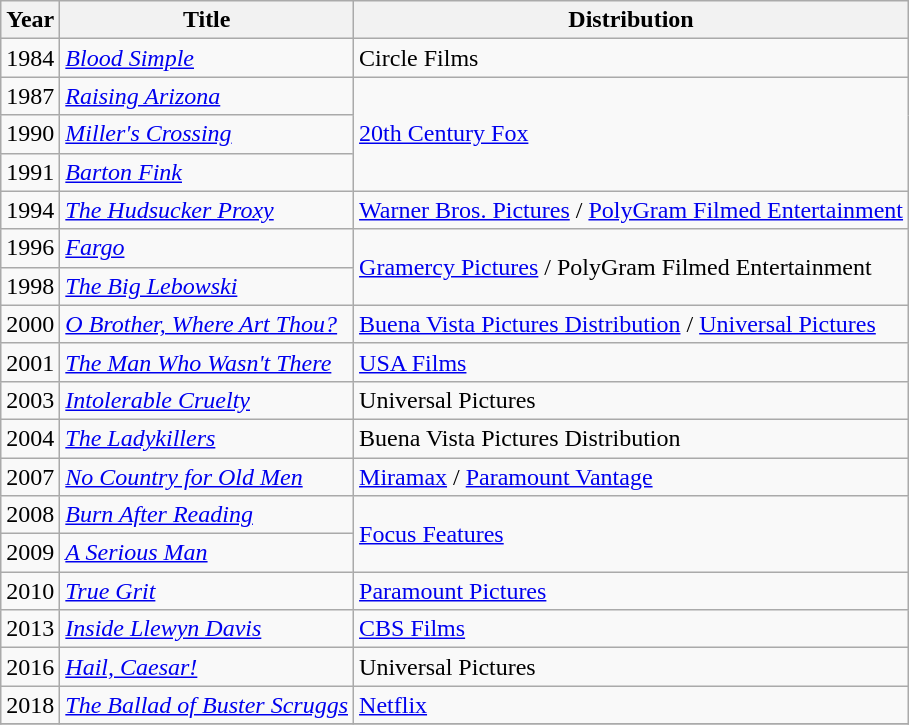<table class="wikitable">
<tr>
<th>Year</th>
<th>Title</th>
<th>Distribution</th>
</tr>
<tr>
<td>1984</td>
<td><em><a href='#'>Blood Simple</a></em></td>
<td>Circle Films</td>
</tr>
<tr>
<td>1987</td>
<td><em><a href='#'>Raising Arizona</a></em></td>
<td rowspan=3><a href='#'>20th Century Fox</a></td>
</tr>
<tr>
<td>1990</td>
<td><em><a href='#'>Miller's Crossing</a></em></td>
</tr>
<tr>
<td>1991</td>
<td><em><a href='#'>Barton Fink</a></em></td>
</tr>
<tr>
<td>1994</td>
<td><em><a href='#'>The Hudsucker Proxy</a></em></td>
<td><a href='#'>Warner Bros. Pictures</a> / <a href='#'>PolyGram Filmed Entertainment</a></td>
</tr>
<tr>
<td>1996</td>
<td><em><a href='#'>Fargo</a></em></td>
<td rowspan=2><a href='#'>Gramercy Pictures</a> / PolyGram Filmed Entertainment</td>
</tr>
<tr>
<td>1998</td>
<td><em><a href='#'>The Big Lebowski</a></em></td>
</tr>
<tr>
<td>2000</td>
<td><em><a href='#'>O Brother, Where Art Thou?</a></em></td>
<td><a href='#'>Buena Vista Pictures Distribution</a> / <a href='#'>Universal Pictures</a></td>
</tr>
<tr>
<td>2001</td>
<td><em><a href='#'>The Man Who Wasn't There</a></em></td>
<td><a href='#'>USA Films</a></td>
</tr>
<tr>
<td>2003</td>
<td><em><a href='#'>Intolerable Cruelty</a></em></td>
<td>Universal Pictures</td>
</tr>
<tr>
<td>2004</td>
<td><em><a href='#'>The Ladykillers</a></em></td>
<td>Buena Vista Pictures Distribution</td>
</tr>
<tr>
<td>2007</td>
<td><em><a href='#'>No Country for Old Men</a></em></td>
<td><a href='#'>Miramax</a> / <a href='#'>Paramount Vantage</a></td>
</tr>
<tr>
<td>2008</td>
<td><em><a href='#'>Burn After Reading</a></em></td>
<td rowspan=2><a href='#'>Focus Features</a></td>
</tr>
<tr>
<td>2009</td>
<td><em><a href='#'>A Serious Man</a></em></td>
</tr>
<tr>
<td>2010</td>
<td><em><a href='#'>True Grit</a></em></td>
<td><a href='#'>Paramount Pictures</a></td>
</tr>
<tr>
<td>2013</td>
<td><em><a href='#'>Inside Llewyn Davis</a></em></td>
<td><a href='#'>CBS Films</a></td>
</tr>
<tr>
<td>2016</td>
<td><em><a href='#'>Hail, Caesar!</a></em></td>
<td>Universal Pictures</td>
</tr>
<tr>
<td>2018</td>
<td><em><a href='#'>The Ballad of Buster Scruggs</a></em></td>
<td><a href='#'>Netflix</a></td>
</tr>
<tr>
</tr>
</table>
